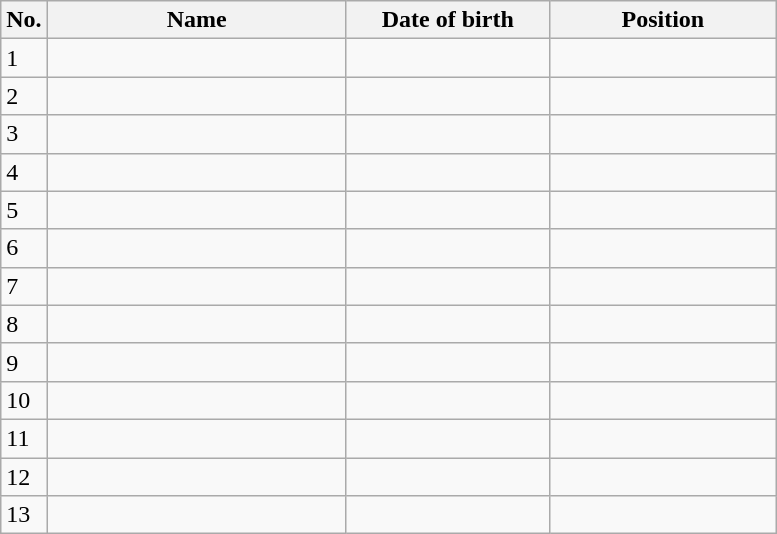<table class=wikitable sortable style=font-size:100%; text-align:center;>
<tr>
<th>No.</th>
<th style=width:12em>Name</th>
<th style=width:8em>Date of birth</th>
<th style=width:9em>Position</th>
</tr>
<tr>
<td>1</td>
<td align=left></td>
<td></td>
<td></td>
</tr>
<tr>
<td>2</td>
<td align=left></td>
<td></td>
<td></td>
</tr>
<tr>
<td>3</td>
<td align=left></td>
<td></td>
<td></td>
</tr>
<tr>
<td>4</td>
<td align=left></td>
<td></td>
<td></td>
</tr>
<tr>
<td>5</td>
<td align=left></td>
<td></td>
<td></td>
</tr>
<tr>
<td>6</td>
<td align=left></td>
<td></td>
<td></td>
</tr>
<tr>
<td>7</td>
<td align=left></td>
<td></td>
<td></td>
</tr>
<tr>
<td>8</td>
<td align=left></td>
<td></td>
<td></td>
</tr>
<tr>
<td>9</td>
<td align=left></td>
<td></td>
<td></td>
</tr>
<tr>
<td>10</td>
<td align=left></td>
<td></td>
<td></td>
</tr>
<tr>
<td>11</td>
<td align=left></td>
<td></td>
<td></td>
</tr>
<tr>
<td>12</td>
<td align=left></td>
<td></td>
<td></td>
</tr>
<tr>
<td>13</td>
<td align=left></td>
<td></td>
<td></td>
</tr>
</table>
